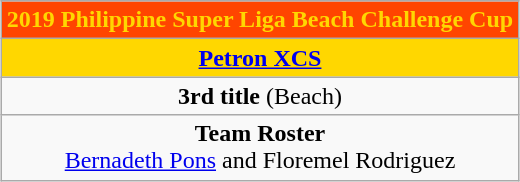<table class=wikitable style="text-align:center; margin:auto;">
<tr>
<th style="background:#FF4500; color:#FFD700;">2019 Philippine Super Liga Beach Challenge Cup</th>
</tr>
<tr bgcolor="gold">
<td><strong><a href='#'>Petron XCS</a></strong></td>
</tr>
<tr>
<td><strong>3rd title</strong> (Beach)</td>
</tr>
<tr>
<td><strong>Team Roster</strong><br><a href='#'>Bernadeth Pons</a> and Floremel Rodriguez</td>
</tr>
</table>
